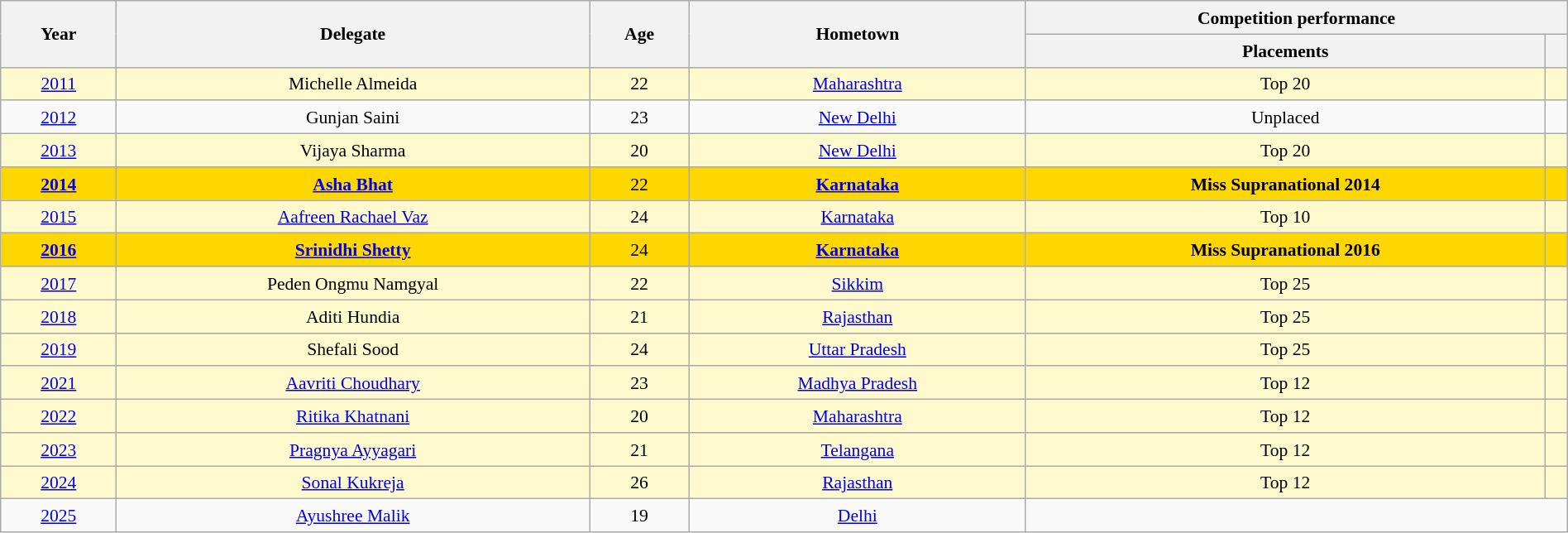<table class="wikitable" style="text-align:center; line-height:20px; font-size:90%; width:100%;">
<tr>
<th rowspan="2">Year</th>
<th rowspan="2">Delegate</th>
<th rowspan="2">Age</th>
<th rowspan="2">Hometown</th>
<th colspan="2">Competition performance</th>
</tr>
<tr>
<th>Placements</th>
<th></th>
</tr>
<tr style="background:#FFFACD;">
<td><a href='#'>2011</a></td>
<td>Michelle Almeida</td>
<td>22</td>
<td><a href='#'>Maharashtra</a></td>
<td>Top 20</td>
<td style="background:;"></td>
</tr>
<tr>
<td><a href='#'>2012</a></td>
<td>Gunjan Saini</td>
<td>23</td>
<td><a href='#'>New Delhi</a></td>
<td>Unplaced</td>
<td></td>
</tr>
<tr style="background:#FFFACD;">
<td><a href='#'>2013</a></td>
<td>Vijaya Sharma</td>
<td>20</td>
<td><a href='#'>New Delhi</a></td>
<td>Top 20</td>
<td></td>
</tr>
<tr style="background-color:gold;">
<td><a href='#'><strong>2014</strong></a></td>
<td><strong><a href='#'>Asha Bhat</a></strong></td>
<td>22</td>
<td><strong><a href='#'>Karnataka</a></strong></td>
<td><strong>Miss Supranational 2014</strong></td>
<td style="background:;"></td>
</tr>
<tr style="background:#FFFACD;">
<td><a href='#'>2015</a></td>
<td><a href='#'>Aafreen Rachael Vaz</a></td>
<td>24</td>
<td><a href='#'>Karnataka</a></td>
<td>Top 10</td>
<td style="background:;"></td>
</tr>
<tr style="background-color:gold;">
<td><a href='#'><strong>2016</strong></a></td>
<td><strong><a href='#'>Srinidhi Shetty</a></strong></td>
<td>24</td>
<td><strong><a href='#'>Karnataka</a></strong></td>
<td><strong>Miss Supranational 2016</strong></td>
<td style="background:;"></td>
</tr>
<tr style="background:#FFFACD;">
<td><a href='#'>2017</a></td>
<td>Peden Ongmu Namgyal</td>
<td>22</td>
<td><a href='#'>Sikkim</a></td>
<td>Top 25</td>
<td style="background:;"></td>
</tr>
<tr style="background:#FFFACD;">
<td><a href='#'>2018</a></td>
<td>Aditi Hundia</td>
<td>21</td>
<td><a href='#'>Rajasthan</a></td>
<td>Top 25</td>
<td></td>
</tr>
<tr style="background:#FFFACD;">
<td><a href='#'>2019</a></td>
<td>Shefali Sood</td>
<td>24</td>
<td><a href='#'>Uttar Pradesh</a></td>
<td>Top 25</td>
<td style="background:;"></td>
</tr>
<tr style="background:#FFFACD;">
<td><a href='#'>2021</a></td>
<td><a href='#'>Aavriti Choudhary</a></td>
<td>23</td>
<td><a href='#'>Madhya Pradesh</a></td>
<td>Top 12</td>
<td></td>
</tr>
<tr style="background:#FFFACD;">
<td><a href='#'>2022</a></td>
<td><a href='#'>Ritika Khatnani</a></td>
<td>20</td>
<td><a href='#'>Maharashtra</a></td>
<td>Top 12</td>
<td style="background:;"></td>
</tr>
<tr style="background:#FFFACD;">
<td><a href='#'>2023</a></td>
<td><a href='#'>Pragnya Ayyagari</a></td>
<td>21</td>
<td><a href='#'>Telangana</a></td>
<td>Top 12</td>
<td style="background:;"></td>
</tr>
<tr style="background:#FFFACD;">
<td><a href='#'>2024</a></td>
<td><a href='#'>Sonal Kukreja</a></td>
<td>26</td>
<td><a href='#'>Rajasthan</a></td>
<td>Top 12</td>
<td style="background:;"></td>
</tr>
<tr>
<td><a href='#'>2025</a></td>
<td><a href='#'>Ayushree Malik</a></td>
<td>19</td>
<td><a href='#'>Delhi</a></td>
<td colspan=2></td>
</tr>
</table>
